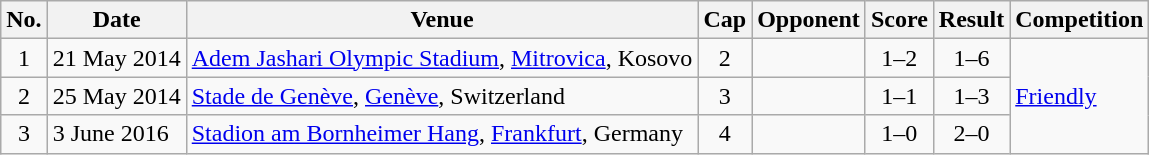<table class="wikitable sortable">
<tr>
<th scope="col">No.</th>
<th scope="col" data-sort-type="date">Date</th>
<th scope="col">Venue</th>
<th scope="col">Cap</th>
<th scope="col">Opponent</th>
<th scope="col">Score</th>
<th scope="col">Result</th>
<th scope="col">Competition</th>
</tr>
<tr>
<td align="center">1</td>
<td>21 May 2014</td>
<td><a href='#'>Adem Jashari Olympic Stadium</a>, <a href='#'>Mitrovica</a>, Kosovo</td>
<td align="center">2</td>
<td></td>
<td align="center">1–2</td>
<td align="center">1–6</td>
<td rowspan="3"><a href='#'>Friendly</a></td>
</tr>
<tr>
<td align="center">2</td>
<td>25 May 2014</td>
<td><a href='#'>Stade de Genève</a>, <a href='#'>Genève</a>, Switzerland</td>
<td align="center">3</td>
<td></td>
<td align="center">1–1</td>
<td align="center">1–3</td>
</tr>
<tr>
<td align="center">3</td>
<td>3 June 2016</td>
<td><a href='#'>Stadion am Bornheimer Hang</a>, <a href='#'>Frankfurt</a>, Germany</td>
<td align="center">4</td>
<td></td>
<td align="center">1–0</td>
<td align="center">2–0</td>
</tr>
</table>
